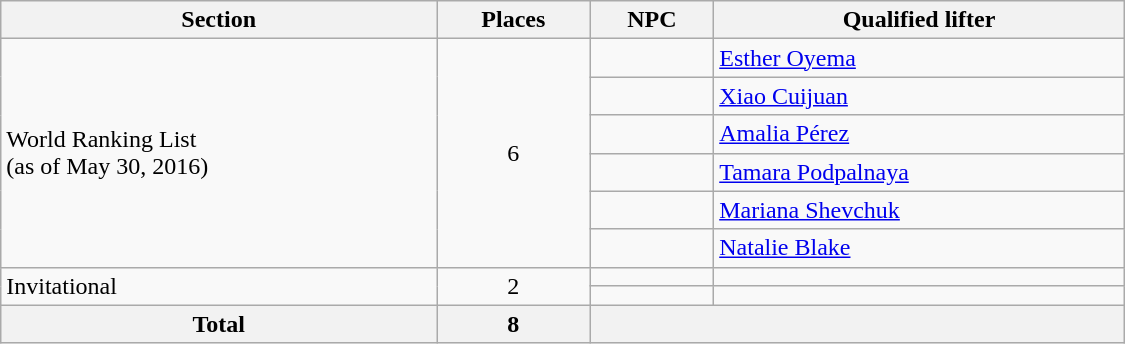<table class="wikitable"  width=750>
<tr>
<th>Section</th>
<th>Places</th>
<th>NPC</th>
<th>Qualified lifter</th>
</tr>
<tr>
<td rowspan=6>World Ranking List<br>(as of May 30, 2016)</td>
<td rowspan=6 align=center>6</td>
<td></td>
<td><a href='#'>Esther Oyema</a></td>
</tr>
<tr>
<td></td>
<td><a href='#'>Xiao Cuijuan</a></td>
</tr>
<tr>
<td></td>
<td><a href='#'>Amalia Pérez</a></td>
</tr>
<tr>
<td></td>
<td><a href='#'>Tamara Podpalnaya</a></td>
</tr>
<tr>
<td></td>
<td><a href='#'>Mariana Shevchuk</a></td>
</tr>
<tr>
<td></td>
<td><a href='#'>Natalie Blake</a></td>
</tr>
<tr>
<td rowspan=2>Invitational</td>
<td rowspan="2" align=center>2</td>
<td></td>
<td></td>
</tr>
<tr>
<td></td>
<td></td>
</tr>
<tr>
<th>Total</th>
<th>8</th>
<th colspan=2></th>
</tr>
</table>
